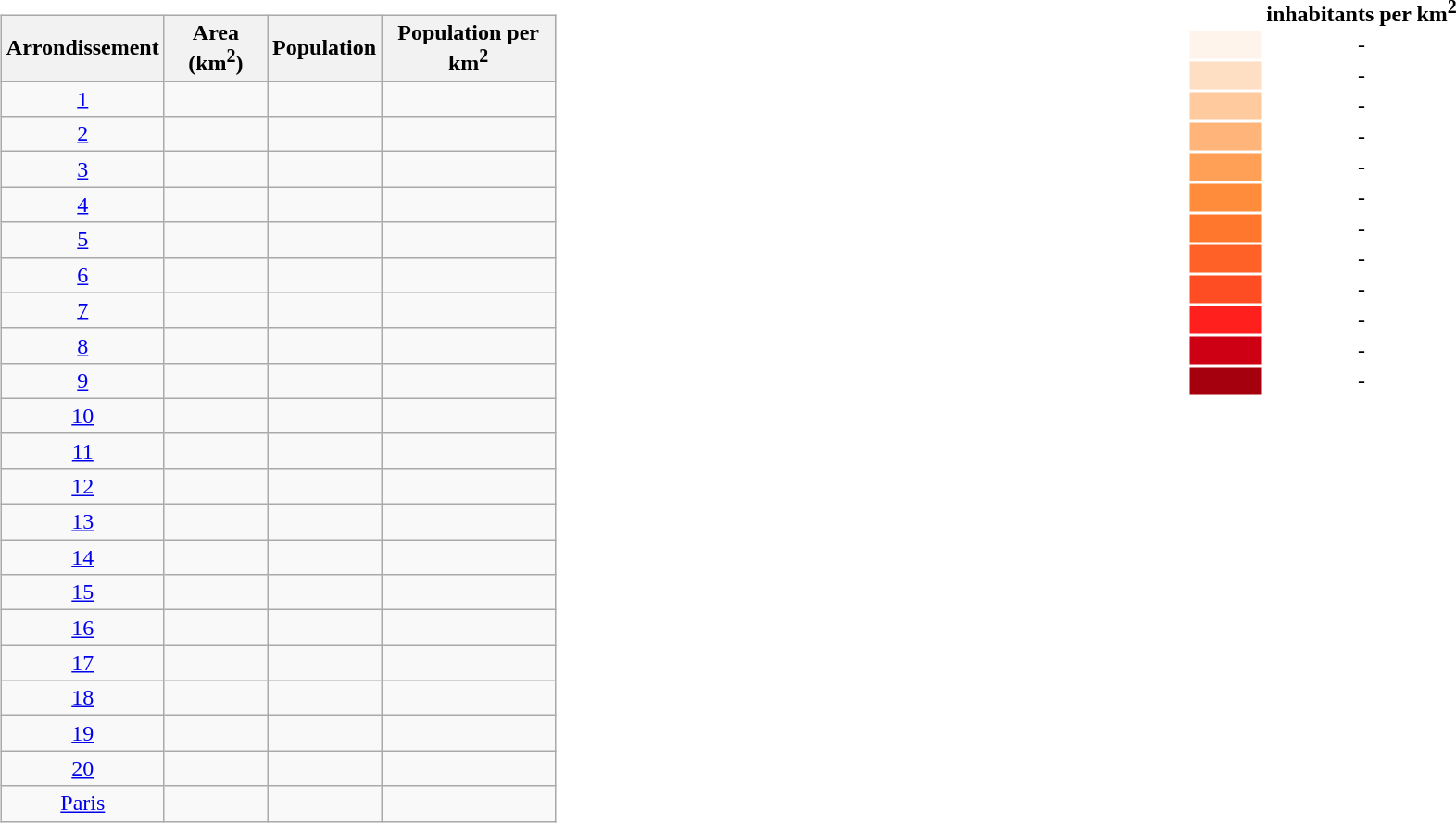<table width="100%">
<tr valign=top>
<td><br><table class="wikitable sortable" width="400" style="text-align: right">
<tr>
<th>Arrondissement</th>
<th>Area (km<sup>2</sup>)</th>
<th>Population</th>
<th>Population per km<sup>2</sup></th>
</tr>
<tr>
<td style="text-align: center; width: 110px"><a href='#'>1</a></td>
<td></td>
<td></td>
<td></td>
</tr>
<tr>
<td style="text-align: center;"><a href='#'>2</a></td>
<td></td>
<td></td>
<td></td>
</tr>
<tr>
<td style="text-align: center;"><a href='#'>3</a></td>
<td></td>
<td></td>
<td></td>
</tr>
<tr>
<td style="text-align: center;"><a href='#'>4</a></td>
<td></td>
<td></td>
<td></td>
</tr>
<tr>
<td style="text-align: center;"><a href='#'>5</a></td>
<td></td>
<td></td>
<td></td>
</tr>
<tr>
<td style="text-align: center;"><a href='#'>6</a></td>
<td></td>
<td></td>
<td></td>
</tr>
<tr>
<td style="text-align: center;"><a href='#'>7</a></td>
<td></td>
<td></td>
<td></td>
</tr>
<tr>
<td style="text-align: center;"><a href='#'>8</a></td>
<td></td>
<td></td>
<td></td>
</tr>
<tr>
<td style="text-align: center;"><a href='#'>9</a></td>
<td></td>
<td></td>
<td></td>
</tr>
<tr>
<td style="text-align: center;"><a href='#'>10</a></td>
<td></td>
<td></td>
<td></td>
</tr>
<tr>
<td style="text-align: center;"><a href='#'>11</a></td>
<td></td>
<td></td>
<td></td>
</tr>
<tr>
<td style="text-align: center;"><a href='#'>12</a></td>
<td></td>
<td></td>
<td></td>
</tr>
<tr>
<td style="text-align: center;"><a href='#'>13</a></td>
<td></td>
<td></td>
<td></td>
</tr>
<tr>
<td style="text-align: center;"><a href='#'>14</a></td>
<td></td>
<td></td>
<td></td>
</tr>
<tr>
<td style="text-align: center;"><a href='#'>15</a></td>
<td></td>
<td></td>
<td></td>
</tr>
<tr>
<td style="text-align: center;"><a href='#'>16</a></td>
<td></td>
<td></td>
<td></td>
</tr>
<tr>
<td style="text-align: center;"><a href='#'>17</a></td>
<td></td>
<td></td>
<td></td>
</tr>
<tr>
<td style="text-align: center;"><a href='#'>18</a></td>
<td></td>
<td></td>
<td></td>
</tr>
<tr>
<td style="text-align: center;"><a href='#'>19</a></td>
<td></td>
<td></td>
<td></td>
</tr>
<tr>
<td style="text-align: center;"><a href='#'>20</a></td>
<td></td>
<td></td>
<td></td>
</tr>
<tr>
<td style="text-align: center;"><a href='#'>Paris</a></td>
<td></td>
<td></td>
<td></td>
</tr>
</table>
</td>
<td><br><table style="text-align: center">
<tr>
<th> </th>
<th>inhabitants per km<sup>2</sup></th>
</tr>
<tr>
<td style="background: #FFF4EB; width: 50px"> </td>
<td> - </td>
</tr>
<tr>
<td style="background: #FFDFC4"></td>
<td> - </td>
</tr>
<tr>
<td style="background: #FFCA9E"></td>
<td> - </td>
</tr>
<tr>
<td style="background: #FFB579"></td>
<td> - </td>
</tr>
<tr>
<td style="background: #FFA056"></td>
<td> - </td>
</tr>
<tr>
<td style="background: #FF8C3A"></td>
<td> - </td>
</tr>
<tr>
<td style="background: #FF762D"></td>
<td> - </td>
</tr>
<tr>
<td style="background: #FF6127"></td>
<td> - </td>
</tr>
<tr>
<td style="background: #FF4D23"></td>
<td> - </td>
</tr>
<tr>
<td style="background: #FF1F1C"></td>
<td> - </td>
</tr>
<tr>
<td style="background: #CE0013"></td>
<td> - </td>
</tr>
<tr>
<td style="background: #A5000D"></td>
<td> - </td>
</tr>
</table>
</td>
</tr>
</table>
